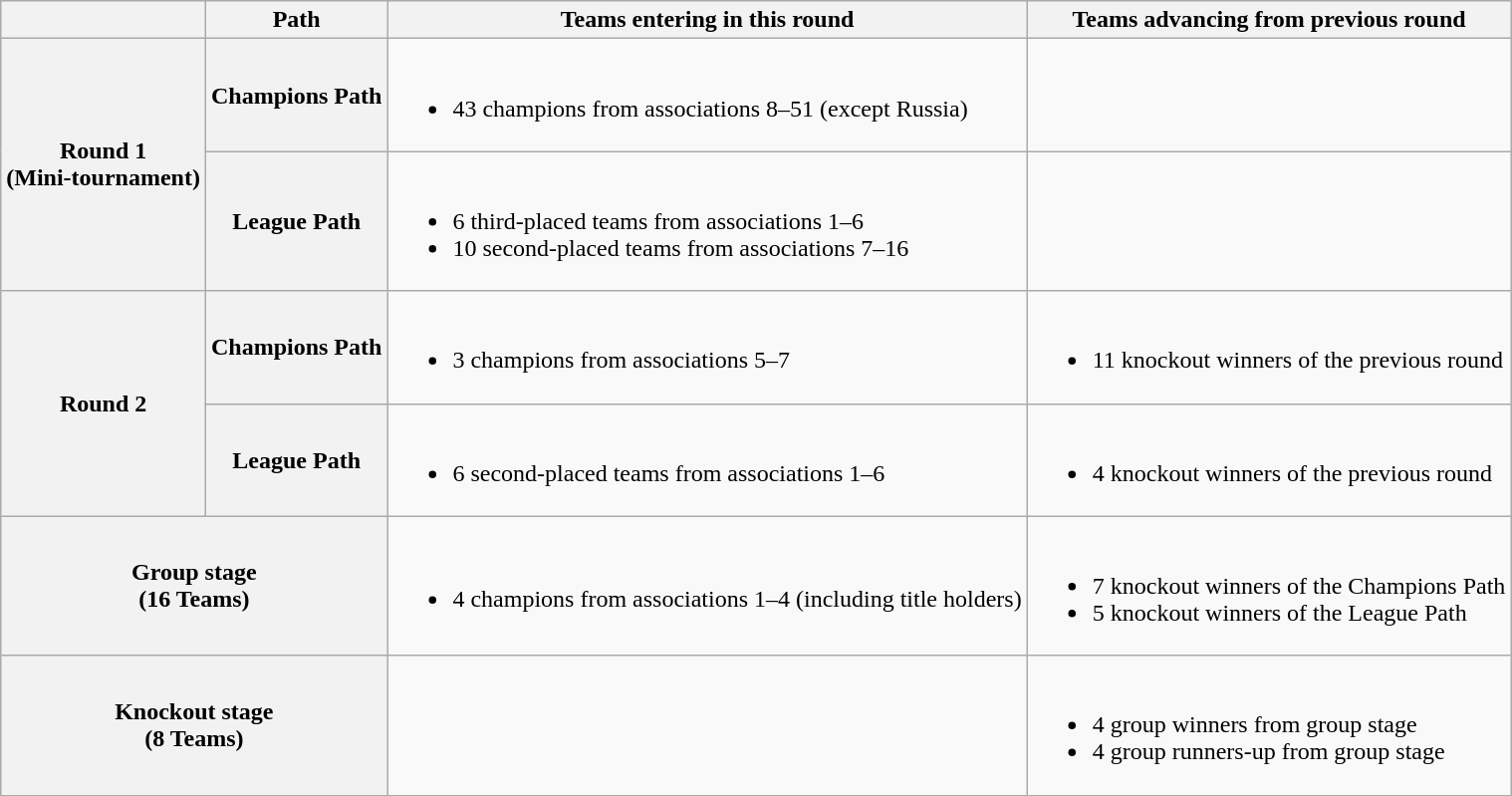<table class="wikitable">
<tr>
<th></th>
<th>Path</th>
<th>Teams entering in this round</th>
<th>Teams advancing from previous round</th>
</tr>
<tr>
<th rowspan="2">Round 1<br>(Mini-tournament)</th>
<th>Champions Path</th>
<td><br><ul><li>43 champions from associations 8–51 (except Russia)</li></ul></td>
<td></td>
</tr>
<tr>
<th>League Path</th>
<td><br><ul><li>6 third-placed teams from associations 1–6</li><li>10 second-placed teams from associations 7–16</li></ul></td>
<td></td>
</tr>
<tr>
<th rowspan="2">Round 2</th>
<th>Champions Path</th>
<td><br><ul><li>3 champions from associations 5–7</li></ul></td>
<td><br><ul><li>11 knockout winners of the previous round</li></ul></td>
</tr>
<tr>
<th>League Path</th>
<td><br><ul><li>6 second-placed teams from associations 1–6</li></ul></td>
<td><br><ul><li>4 knockout winners of the previous round</li></ul></td>
</tr>
<tr>
<th colspan="2">Group stage<br>(16 Teams)</th>
<td><br><ul><li>4 champions from associations 1–4 (including title holders)</li></ul></td>
<td><br><ul><li>7 knockout winners of the Champions Path</li><li>5 knockout winners of the League Path</li></ul></td>
</tr>
<tr>
<th colspan="2">Knockout stage<br>(8 Teams)</th>
<td></td>
<td><br><ul><li>4 group winners from group stage</li><li>4 group runners-up from group stage</li></ul></td>
</tr>
</table>
